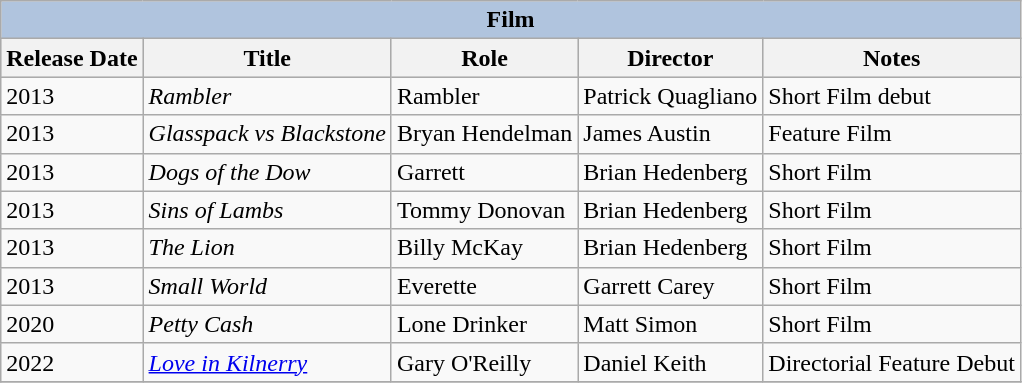<table class="wikitable" style="font-size:100%;">
<tr>
<th colspan="5" style="background: LightSteelBlue;">Film</th>
</tr>
<tr style="background:#ccc; text-align:center;">
<th>Release Date</th>
<th>Title</th>
<th>Role</th>
<th>Director</th>
<th>Notes</th>
</tr>
<tr>
<td>2013</td>
<td><em>Rambler</em></td>
<td>Rambler</td>
<td>Patrick Quagliano</td>
<td>Short Film debut</td>
</tr>
<tr>
<td>2013</td>
<td><em>Glasspack vs Blackstone</em></td>
<td>Bryan Hendelman</td>
<td>James Austin</td>
<td>Feature Film</td>
</tr>
<tr>
<td>2013</td>
<td><em>Dogs of the Dow</em></td>
<td>Garrett</td>
<td>Brian Hedenberg</td>
<td>Short Film</td>
</tr>
<tr>
<td>2013</td>
<td><em>Sins of Lambs</em></td>
<td>Tommy Donovan</td>
<td>Brian Hedenberg</td>
<td>Short Film</td>
</tr>
<tr>
<td>2013</td>
<td><em>The Lion</em></td>
<td>Billy McKay</td>
<td>Brian Hedenberg</td>
<td>Short Film</td>
</tr>
<tr>
<td>2013</td>
<td><em>Small World</em></td>
<td>Everette</td>
<td>Garrett Carey</td>
<td>Short Film</td>
</tr>
<tr>
<td>2020</td>
<td><em>Petty Cash</em></td>
<td>Lone Drinker</td>
<td>Matt Simon</td>
<td>Short Film</td>
</tr>
<tr>
<td>2022</td>
<td><em><a href='#'>Love in Kilnerry</a></em></td>
<td>Gary O'Reilly</td>
<td>Daniel Keith</td>
<td>Directorial Feature Debut</td>
</tr>
<tr>
</tr>
</table>
